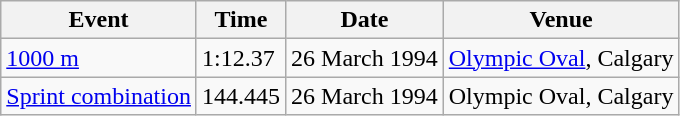<table class='wikitable'>
<tr>
<th>Event</th>
<th>Time</th>
<th>Date</th>
<th>Venue</th>
</tr>
<tr>
<td><a href='#'>1000 m</a></td>
<td>1:12.37</td>
<td>26 March 1994</td>
<td align=left><a href='#'>Olympic Oval</a>, Calgary</td>
</tr>
<tr>
<td><a href='#'>Sprint combination</a></td>
<td>144.445</td>
<td>26 March 1994</td>
<td align=left>Olympic Oval, Calgary</td>
</tr>
</table>
